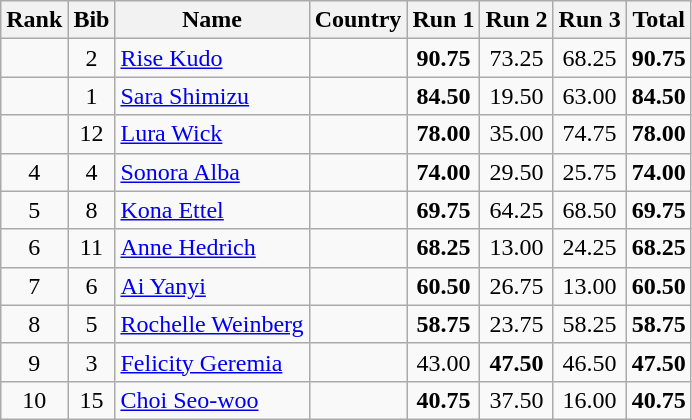<table class="wikitable sortable" style="text-align:center">
<tr>
<th>Rank</th>
<th>Bib</th>
<th>Name</th>
<th>Country</th>
<th>Run 1</th>
<th>Run 2</th>
<th>Run 3</th>
<th>Total</th>
</tr>
<tr>
<td></td>
<td>2</td>
<td align=left><a href='#'>Rise Kudo</a></td>
<td align=left></td>
<td><strong>90.75</strong></td>
<td>73.25</td>
<td>68.25</td>
<td><strong>90.75</strong></td>
</tr>
<tr>
<td></td>
<td>1</td>
<td align=left><a href='#'>Sara Shimizu</a></td>
<td align=left></td>
<td><strong>84.50</strong></td>
<td>19.50</td>
<td>63.00</td>
<td><strong>84.50</strong></td>
</tr>
<tr>
<td></td>
<td>12</td>
<td align=left><a href='#'>Lura Wick</a></td>
<td align=left></td>
<td><strong>78.00</strong></td>
<td>35.00</td>
<td>74.75</td>
<td><strong>78.00</strong></td>
</tr>
<tr>
<td>4</td>
<td>4</td>
<td align=left><a href='#'>Sonora Alba</a></td>
<td align=left></td>
<td><strong>74.00</strong></td>
<td>29.50</td>
<td>25.75</td>
<td><strong>74.00</strong></td>
</tr>
<tr>
<td>5</td>
<td>8</td>
<td align=left><a href='#'>Kona Ettel</a></td>
<td align=left></td>
<td><strong>69.75</strong></td>
<td>64.25</td>
<td>68.50</td>
<td><strong>69.75</strong></td>
</tr>
<tr>
<td>6</td>
<td>11</td>
<td align=left><a href='#'>Anne Hedrich</a></td>
<td align=left></td>
<td><strong>68.25</strong></td>
<td>13.00</td>
<td>24.25</td>
<td><strong>68.25</strong></td>
</tr>
<tr>
<td>7</td>
<td>6</td>
<td align=left><a href='#'>Ai Yanyi</a></td>
<td align=left></td>
<td><strong>60.50</strong></td>
<td>26.75</td>
<td>13.00</td>
<td><strong>60.50</strong></td>
</tr>
<tr>
<td>8</td>
<td>5</td>
<td align=left><a href='#'>Rochelle Weinberg</a></td>
<td align=left></td>
<td><strong>58.75</strong></td>
<td>23.75</td>
<td>58.25</td>
<td><strong>58.75</strong></td>
</tr>
<tr>
<td>9</td>
<td>3</td>
<td align=left><a href='#'>Felicity Geremia</a></td>
<td align=left></td>
<td>43.00</td>
<td><strong>47.50</strong></td>
<td>46.50</td>
<td><strong>47.50</strong></td>
</tr>
<tr>
<td>10</td>
<td>15</td>
<td align=left><a href='#'>Choi Seo-woo</a></td>
<td align=left></td>
<td><strong>40.75</strong></td>
<td>37.50</td>
<td>16.00</td>
<td><strong>40.75</strong></td>
</tr>
</table>
